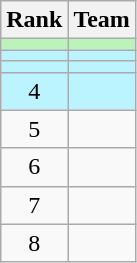<table class=wikitable style="text-align:center;">
<tr>
<th>Rank</th>
<th>Team</th>
</tr>
<tr bgcolor=bbf3bb>
<td></td>
<td align=left></td>
</tr>
<tr bgcolor=bbf3ff>
<td></td>
<td align=left></td>
</tr>
<tr bgcolor=bbf3ff>
<td></td>
<td align=left></td>
</tr>
<tr bgcolor=bbf3ff>
<td>4</td>
<td align=left></td>
</tr>
<tr>
<td>5</td>
<td align=left></td>
</tr>
<tr>
<td>6</td>
<td align=left></td>
</tr>
<tr>
<td>7</td>
<td align=left></td>
</tr>
<tr>
<td>8</td>
<td align=left></td>
</tr>
</table>
